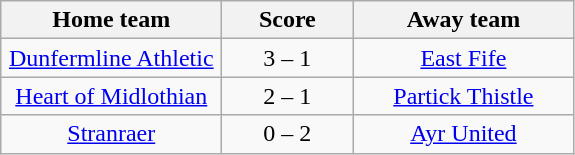<table class="wikitable" style="text-align: center">
<tr>
<th width=140>Home team</th>
<th width=80>Score</th>
<th width=140>Away team</th>
</tr>
<tr>
<td><a href='#'>Dunfermline Athletic</a></td>
<td>3 – 1</td>
<td><a href='#'>East Fife</a></td>
</tr>
<tr>
<td><a href='#'>Heart of Midlothian</a></td>
<td>2 – 1</td>
<td><a href='#'>Partick Thistle</a></td>
</tr>
<tr>
<td><a href='#'>Stranraer</a></td>
<td>0 – 2</td>
<td><a href='#'>Ayr United</a></td>
</tr>
</table>
